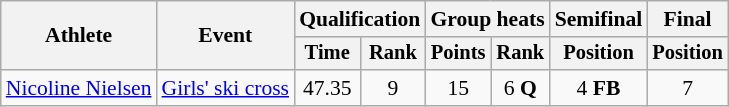<table class="wikitable" style="font-size:90%">
<tr>
<th rowspan="2">Athlete</th>
<th rowspan="2">Event</th>
<th colspan=2>Qualification</th>
<th colspan=2>Group heats</th>
<th>Semifinal</th>
<th>Final</th>
</tr>
<tr style="font-size:95%">
<th>Time</th>
<th>Rank</th>
<th>Points</th>
<th>Rank</th>
<th>Position</th>
<th>Position</th>
</tr>
<tr align=center>
<td align=left><a href='#'>Nicoline Nielsen</a></td>
<td align=left><a href='#'>Girls' ski cross</a></td>
<td>47.35</td>
<td>9</td>
<td>15</td>
<td>6 <strong>Q</strong></td>
<td>4 <strong>FB</strong></td>
<td>7</td>
</tr>
</table>
